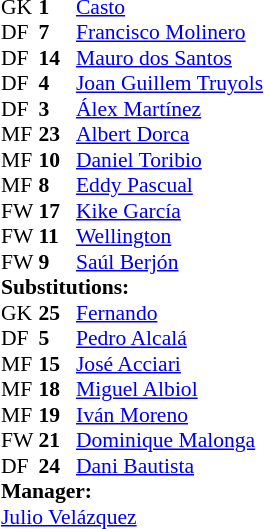<table style="font-size: 90%" cellspacing="0" cellpadding="0" align="center">
<tr>
<th width=25></th>
<th width=25></th>
</tr>
<tr>
<td>GK</td>
<td><strong>1</strong></td>
<td> <a href='#'>Casto</a></td>
</tr>
<tr>
<td>DF</td>
<td><strong>7</strong></td>
<td> <a href='#'>Francisco Molinero</a></td>
<td></td>
</tr>
<tr>
<td>DF</td>
<td><strong>14</strong></td>
<td> <a href='#'>Mauro dos Santos</a></td>
<td></td>
</tr>
<tr>
<td>DF</td>
<td><strong>4</strong></td>
<td> <a href='#'>Joan Guillem Truyols</a></td>
</tr>
<tr>
<td>DF</td>
<td><strong>3</strong></td>
<td> <a href='#'>Álex Martínez</a></td>
</tr>
<tr>
<td>MF</td>
<td><strong>23</strong></td>
<td> <a href='#'>Albert Dorca</a></td>
<td></td>
</tr>
<tr>
<td>MF</td>
<td><strong>10</strong></td>
<td> <a href='#'>Daniel Toribio</a></td>
<td></td>
<td></td>
</tr>
<tr>
<td>MF</td>
<td><strong>8</strong></td>
<td> <a href='#'>Eddy Pascual</a></td>
<td></td>
</tr>
<tr>
<td>FW</td>
<td><strong>17</strong></td>
<td> <a href='#'>Kike García</a></td>
<td></td>
</tr>
<tr>
<td>FW</td>
<td><strong>11</strong></td>
<td> <a href='#'>Wellington</a></td>
<td></td>
<td></td>
</tr>
<tr>
<td>FW</td>
<td><strong>9</strong></td>
<td> <a href='#'>Saúl Berjón</a></td>
<td></td>
</tr>
<tr>
<td colspan=3><strong>Substitutions:</strong></td>
</tr>
<tr>
<td>GK</td>
<td><strong>25</strong></td>
<td> <a href='#'>Fernando</a></td>
</tr>
<tr>
<td>DF</td>
<td><strong>5</strong></td>
<td> <a href='#'>Pedro Alcalá</a></td>
</tr>
<tr>
<td>MF</td>
<td><strong>15</strong></td>
<td> <a href='#'>José Acciari</a> </td>
<td></td>
</tr>
<tr>
<td>MF</td>
<td><strong>18</strong></td>
<td> <a href='#'>Miguel Albiol</a></td>
</tr>
<tr>
<td>MF</td>
<td><strong>19</strong></td>
<td> <a href='#'>Iván Moreno</a></td>
</tr>
<tr>
<td>FW</td>
<td><strong>21</strong></td>
<td> <a href='#'>Dominique Malonga</a></td>
</tr>
<tr>
<td>DF</td>
<td><strong>24</strong></td>
<td> <a href='#'>Dani Bautista</a></td>
<td></td>
<td></td>
</tr>
<tr>
<td colspan=3><strong>Manager:</strong></td>
</tr>
<tr>
<td colspan=3> <a href='#'>Julio Velázquez</a></td>
</tr>
</table>
